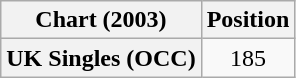<table class="wikitable plainrowheaders" style="text-align:center">
<tr>
<th scope="col">Chart (2003)</th>
<th scope="col">Position</th>
</tr>
<tr>
<th scope="row">UK Singles (OCC)</th>
<td>185</td>
</tr>
</table>
